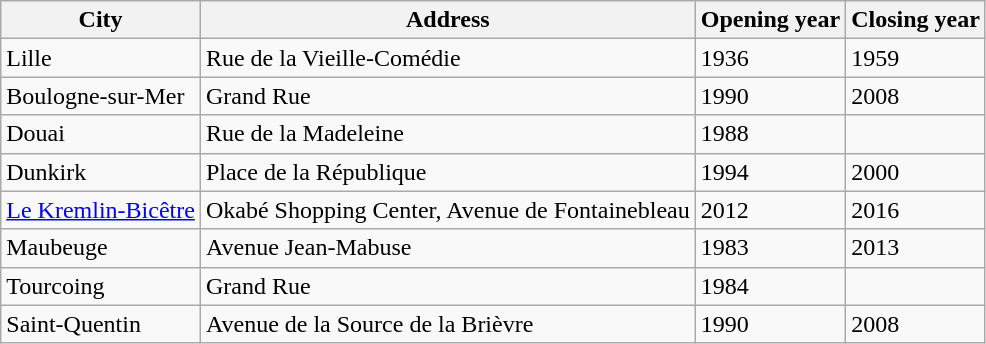<table class="wikitable">
<tr>
<th>City</th>
<th>Address</th>
<th>Opening year</th>
<th>Closing year</th>
</tr>
<tr>
<td>Lille</td>
<td>Rue de la Vieille-Comédie</td>
<td>1936</td>
<td>1959</td>
</tr>
<tr>
<td>Boulogne-sur-Mer</td>
<td>Grand Rue</td>
<td>1990</td>
<td>2008</td>
</tr>
<tr>
<td>Douai</td>
<td>Rue de la Madeleine</td>
<td>1988</td>
<td></td>
</tr>
<tr>
<td>Dunkirk</td>
<td>Place de la République</td>
<td>1994</td>
<td>2000</td>
</tr>
<tr>
<td><a href='#'>Le Kremlin-Bicêtre</a></td>
<td>Okabé Shopping Center, Avenue de Fontainebleau</td>
<td>2012</td>
<td>2016</td>
</tr>
<tr>
<td>Maubeuge</td>
<td>Avenue Jean-Mabuse</td>
<td>1983</td>
<td>2013</td>
</tr>
<tr>
<td>Tourcoing</td>
<td>Grand Rue</td>
<td>1984</td>
<td></td>
</tr>
<tr>
<td>Saint-Quentin</td>
<td>Avenue de la Source de la Brièvre</td>
<td>1990</td>
<td>2008</td>
</tr>
</table>
